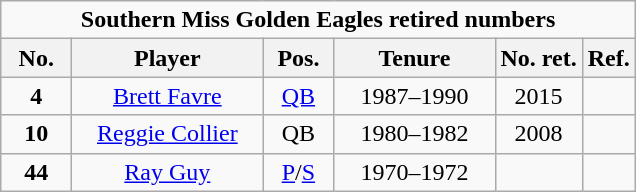<table class="wikitable sortable" style="text-align:center">
<tr>
<td colspan=6 style=><strong>Southern Miss Golden Eagles retired numbers</strong></td>
</tr>
<tr>
<th width=40px style=>No.</th>
<th width=120px style=>Player</th>
<th width=40px style=>Pos.</th>
<th width=100px style=>Tenure</th>
<th width= px style=>No. ret.</th>
<th width= px style=>Ref.</th>
</tr>
<tr>
<td><strong>4</strong></td>
<td><a href='#'>Brett Favre</a></td>
<td><a href='#'>QB</a></td>
<td>1987–1990</td>
<td>2015</td>
<td></td>
</tr>
<tr>
<td><strong>10</strong></td>
<td><a href='#'>Reggie Collier</a></td>
<td>QB</td>
<td>1980–1982</td>
<td>2008</td>
<td></td>
</tr>
<tr>
<td><strong>44</strong></td>
<td><a href='#'>Ray Guy</a></td>
<td><a href='#'>P</a>/<a href='#'>S</a></td>
<td>1970–1972</td>
<td></td>
<td></td>
</tr>
</table>
